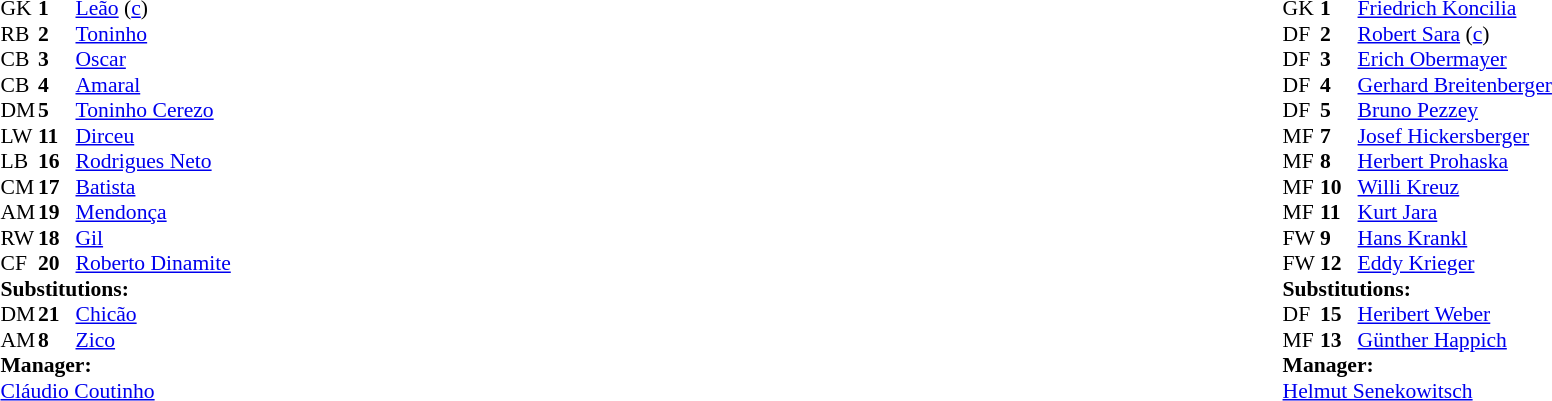<table width="100%">
<tr>
<td valign="top" width="50%"><br><table style="font-size: 90%" cellspacing="0" cellpadding="0">
<tr>
<th width=25></th>
<th width=25></th>
</tr>
<tr>
<td>GK</td>
<td><strong>1</strong></td>
<td><a href='#'>Leão</a> (<a href='#'>c</a>)</td>
</tr>
<tr>
<td>RB</td>
<td><strong>2</strong></td>
<td><a href='#'>Toninho</a></td>
</tr>
<tr>
<td>CB</td>
<td><strong>3</strong></td>
<td><a href='#'>Oscar</a></td>
</tr>
<tr>
<td>CB</td>
<td><strong>4</strong></td>
<td><a href='#'>Amaral</a></td>
</tr>
<tr>
<td>DM</td>
<td><strong>5</strong></td>
<td><a href='#'>Toninho Cerezo</a></td>
<td></td>
<td></td>
</tr>
<tr>
<td>LW</td>
<td><strong>11</strong></td>
<td><a href='#'>Dirceu</a></td>
</tr>
<tr>
<td>LB</td>
<td><strong>16</strong></td>
<td><a href='#'>Rodrigues Neto</a></td>
</tr>
<tr>
<td>CM</td>
<td><strong>17</strong></td>
<td><a href='#'>Batista</a></td>
</tr>
<tr>
<td>AM</td>
<td><strong>19</strong></td>
<td><a href='#'>Mendonça</a></td>
<td></td>
<td></td>
</tr>
<tr>
<td>RW</td>
<td><strong>18</strong></td>
<td><a href='#'>Gil</a></td>
</tr>
<tr>
<td>CF</td>
<td><strong>20</strong></td>
<td><a href='#'>Roberto Dinamite</a></td>
</tr>
<tr>
<td colspan=3><strong>Substitutions:</strong></td>
</tr>
<tr>
<td>DM</td>
<td><strong>21</strong></td>
<td><a href='#'>Chicão</a></td>
<td></td>
<td></td>
</tr>
<tr>
<td>AM</td>
<td><strong>8</strong></td>
<td><a href='#'>Zico</a></td>
<td></td>
<td></td>
</tr>
<tr>
<td colspan=3><strong>Manager:</strong></td>
</tr>
<tr>
<td colspan=4><a href='#'>Cláudio Coutinho</a></td>
</tr>
</table>
</td>
<td valign="top" width="50%"><br><table style="font-size: 90%" cellspacing="0" cellpadding="0" align="center">
<tr>
<th width=25></th>
<th width=25></th>
</tr>
<tr>
<td>GK</td>
<td><strong>1</strong></td>
<td><a href='#'>Friedrich Koncilia</a></td>
</tr>
<tr>
<td>DF</td>
<td><strong>2</strong></td>
<td><a href='#'>Robert Sara</a> (<a href='#'>c</a>)</td>
</tr>
<tr>
<td>DF</td>
<td><strong>3</strong></td>
<td><a href='#'>Erich Obermayer</a></td>
</tr>
<tr>
<td>DF</td>
<td><strong>4</strong></td>
<td><a href='#'>Gerhard Breitenberger</a></td>
</tr>
<tr>
<td>DF</td>
<td><strong>5</strong></td>
<td><a href='#'>Bruno Pezzey</a></td>
</tr>
<tr>
<td>MF</td>
<td><strong>7</strong></td>
<td><a href='#'>Josef Hickersberger</a></td>
<td></td>
<td></td>
</tr>
<tr>
<td>MF</td>
<td><strong>8</strong></td>
<td><a href='#'>Herbert Prohaska</a></td>
</tr>
<tr>
<td>MF</td>
<td><strong>10</strong></td>
<td><a href='#'>Willi Kreuz</a></td>
</tr>
<tr>
<td>MF</td>
<td><strong>11</strong></td>
<td><a href='#'>Kurt Jara</a></td>
</tr>
<tr>
<td>FW</td>
<td><strong>9</strong></td>
<td><a href='#'>Hans Krankl</a></td>
</tr>
<tr>
<td>FW</td>
<td><strong>12</strong></td>
<td><a href='#'>Eddy Krieger</a></td>
<td></td>
<td></td>
</tr>
<tr>
<td colspan=3><strong>Substitutions:</strong></td>
</tr>
<tr>
<td>DF</td>
<td><strong>15</strong></td>
<td><a href='#'>Heribert Weber</a></td>
<td></td>
<td></td>
</tr>
<tr>
<td>MF</td>
<td><strong>13</strong></td>
<td><a href='#'>Günther Happich</a></td>
<td></td>
<td></td>
</tr>
<tr>
<td colspan=3><strong>Manager:</strong></td>
</tr>
<tr>
<td colspan=4><a href='#'>Helmut Senekowitsch</a></td>
</tr>
</table>
</td>
</tr>
</table>
